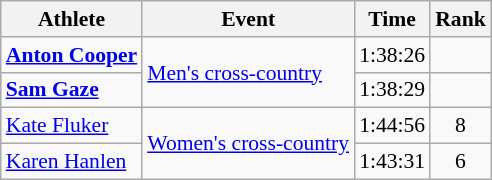<table class="wikitable" style="text-align:center;font-size:90%">
<tr>
<th>Athlete</th>
<th>Event</th>
<th>Time</th>
<th>Rank</th>
</tr>
<tr>
<td align=left><strong><a href='#'>Anton Cooper</a></strong></td>
<td align=left rowspan=2><a href='#'>Men's cross-country</a></td>
<td>1:38:26</td>
<td></td>
</tr>
<tr>
<td align=left><strong><a href='#'>Sam Gaze</a></strong></td>
<td>1:38:29</td>
<td></td>
</tr>
<tr>
<td align=left><a href='#'>Kate Fluker</a></td>
<td align=left rowspan=2><a href='#'>Women's cross-country</a></td>
<td>1:44:56</td>
<td>8</td>
</tr>
<tr>
<td align=left><a href='#'>Karen Hanlen</a></td>
<td>1:43:31</td>
<td>6</td>
</tr>
</table>
